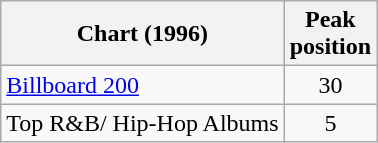<table class = "wikitable">
<tr>
<th>Chart (1996)</th>
<th>Peak <br> position</th>
</tr>
<tr>
<td><a href='#'>Billboard 200</a></td>
<td align = center>30</td>
</tr>
<tr>
<td>Top R&B/ Hip-Hop Albums</td>
<td align = center>5</td>
</tr>
</table>
